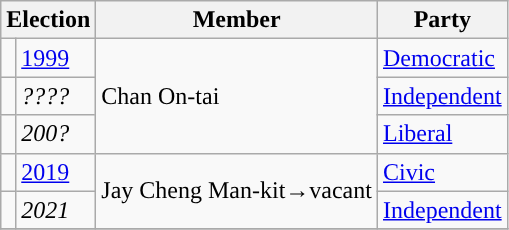<table class="wikitable">
<tr>
<th colspan="2">Election</th>
<th>Member</th>
<th>Party</th>
</tr>
<tr>
<td style="background-color:"></td>
<td><a href='#'>1999</a></td>
<td rowspan=3>Chan On-tai</td>
<td><a href='#'>Democratic</a></td>
</tr>
<tr>
<td style="background-color:"></td>
<td><em>????</em></td>
<td><a href='#'>Independent</a></td>
</tr>
<tr>
<td style="background-color:"></td>
<td><em>200?</em></td>
<td><a href='#'>Liberal</a></td>
</tr>
<tr>
<td style="background-color:"></td>
<td><a href='#'>2019</a></td>
<td rowspan=2>Jay Cheng Man-kit→vacant</td>
<td><a href='#'>Civic</a></td>
</tr>
<tr>
<td style="background-color:"></td>
<td><em>2021</em></td>
<td><a href='#'>Independent</a></td>
</tr>
<tr>
</tr>
</table>
